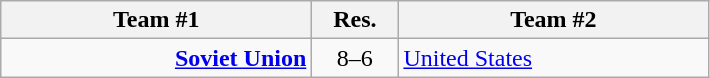<table class=wikitable style="text-align:center">
<tr>
<th width=200>Team #1</th>
<th width=50>Res.</th>
<th width=200>Team #2</th>
</tr>
<tr>
<td align=right><strong><a href='#'>Soviet Union</a></strong> </td>
<td align=center>8–6</td>
<td align=left> <a href='#'>United States</a></td>
</tr>
</table>
